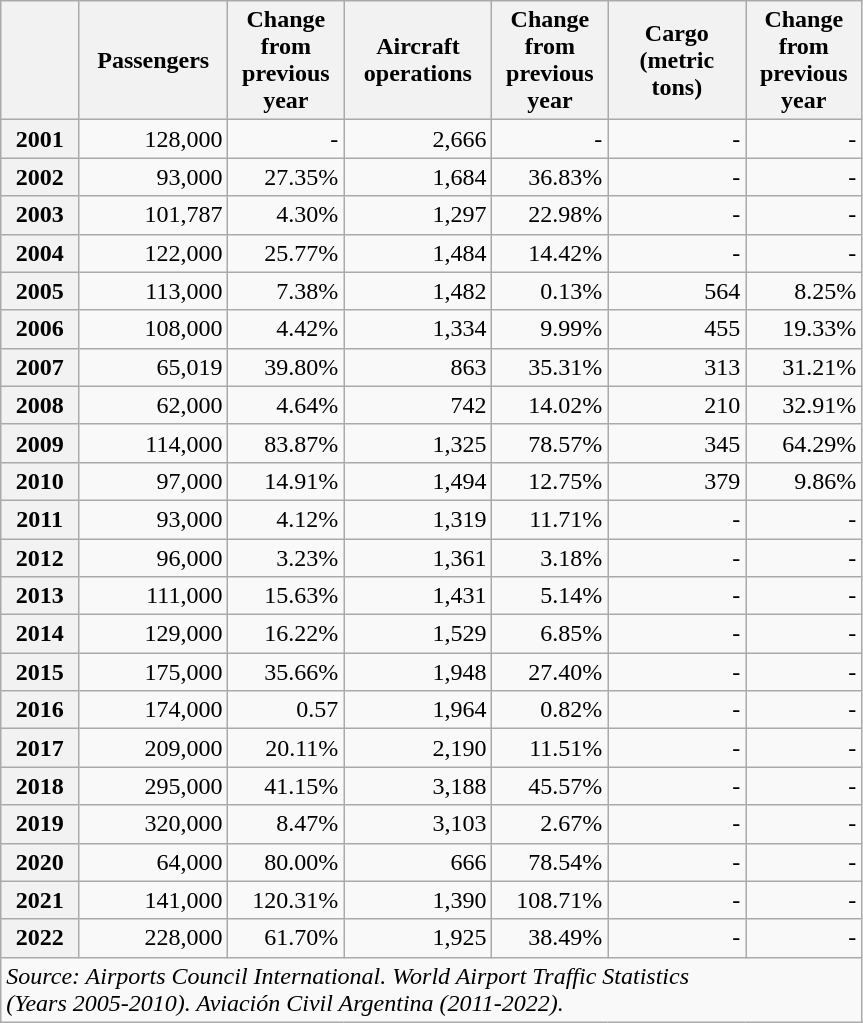<table class="wikitable"  style="text-align:right; width:575px">
<tr>
<th style="width:50px"></th>
<th style="width:100px">Passengers</th>
<th style="width:75px">Change from previous year</th>
<th style="width:100px">Aircraft operations</th>
<th style="width:75px">Change from previous year</th>
<th style="width:100px">Cargo<br>(metric tons)</th>
<th style="width:75px">Change from previous year</th>
</tr>
<tr>
<th>2001</th>
<td>128,000</td>
<td>-</td>
<td>2,666</td>
<td>-</td>
<td>-</td>
<td>-</td>
</tr>
<tr>
<th>2002</th>
<td>93,000</td>
<td> 27.35%</td>
<td>1,684</td>
<td> 36.83%</td>
<td>-</td>
<td>-</td>
</tr>
<tr>
<th>2003</th>
<td>101,787</td>
<td> 4.30%</td>
<td>1,297</td>
<td> 22.98%</td>
<td>-</td>
<td>-</td>
</tr>
<tr>
<th>2004</th>
<td>122,000</td>
<td> 25.77%</td>
<td>1,484</td>
<td>14.42%</td>
<td>-</td>
<td>-</td>
</tr>
<tr>
<th>2005</th>
<td>113,000</td>
<td> 7.38%</td>
<td>1,482</td>
<td>0.13%</td>
<td>564</td>
<td> 8.25%</td>
</tr>
<tr>
<th>2006</th>
<td>108,000</td>
<td> 4.42%</td>
<td>1,334</td>
<td> 9.99%</td>
<td>455</td>
<td>19.33%</td>
</tr>
<tr>
<th>2007</th>
<td>65,019</td>
<td>39.80%</td>
<td>863</td>
<td>35.31%</td>
<td>313</td>
<td>31.21%</td>
</tr>
<tr>
<th>2008</th>
<td>62,000</td>
<td>4.64%</td>
<td>742</td>
<td> 14.02%</td>
<td>210</td>
<td>32.91%</td>
</tr>
<tr>
<th>2009</th>
<td>114,000</td>
<td>83.87%</td>
<td>1,325</td>
<td>78.57%</td>
<td>345</td>
<td>64.29%</td>
</tr>
<tr>
<th>2010</th>
<td>97,000</td>
<td> 14.91%</td>
<td>1,494</td>
<td>12.75%</td>
<td>379</td>
<td> 9.86%</td>
</tr>
<tr>
<th>2011</th>
<td>93,000</td>
<td> 4.12%</td>
<td>1,319</td>
<td>11.71%</td>
<td>-</td>
<td>-</td>
</tr>
<tr>
<th>2012</th>
<td>96,000</td>
<td> 3.23%</td>
<td>1,361</td>
<td>3.18%</td>
<td>-</td>
<td>-</td>
</tr>
<tr>
<th>2013</th>
<td>111,000</td>
<td> 15.63%</td>
<td>1,431</td>
<td>5.14%</td>
<td>-</td>
<td>-</td>
</tr>
<tr>
<th>2014</th>
<td>129,000</td>
<td> 16.22%</td>
<td>1,529</td>
<td>6.85%</td>
<td>-</td>
<td>-</td>
</tr>
<tr>
<th>2015</th>
<td>175,000</td>
<td> 35.66%</td>
<td>1,948</td>
<td>27.40%</td>
<td>-</td>
<td>-</td>
</tr>
<tr>
<th>2016</th>
<td>174,000</td>
<td> 0.57</td>
<td>1,964</td>
<td>0.82%</td>
<td>-</td>
<td>-</td>
</tr>
<tr>
<th>2017</th>
<td>209,000</td>
<td> 20.11%</td>
<td>2,190</td>
<td>11.51%</td>
<td>-</td>
<td>-</td>
</tr>
<tr>
<th>2018</th>
<td>295,000</td>
<td> 41.15%</td>
<td>3,188</td>
<td>45.57%</td>
<td>-</td>
<td>-</td>
</tr>
<tr>
<th>2019</th>
<td>320,000</td>
<td> 8.47%</td>
<td>3,103</td>
<td>2.67%</td>
<td>-</td>
<td>-</td>
</tr>
<tr>
<th>2020</th>
<td>64,000</td>
<td> 80.00%</td>
<td>666</td>
<td>78.54%</td>
<td>-</td>
<td>-</td>
</tr>
<tr>
<th>2021</th>
<td>141,000</td>
<td> 120.31%</td>
<td>1,390</td>
<td>108.71%</td>
<td>-</td>
<td>-</td>
</tr>
<tr>
<th>2022</th>
<td>228,000</td>
<td> 61.70%</td>
<td>1,925</td>
<td>38.49%</td>
<td>-</td>
<td>-</td>
</tr>
<tr>
<td colspan=7 style="text-align:left;"><em>Source: Airports Council International. World Airport Traffic Statistics<br>(Years 2005-2010). Aviación Civil Argentina (2011-2022).</em></td>
</tr>
</table>
